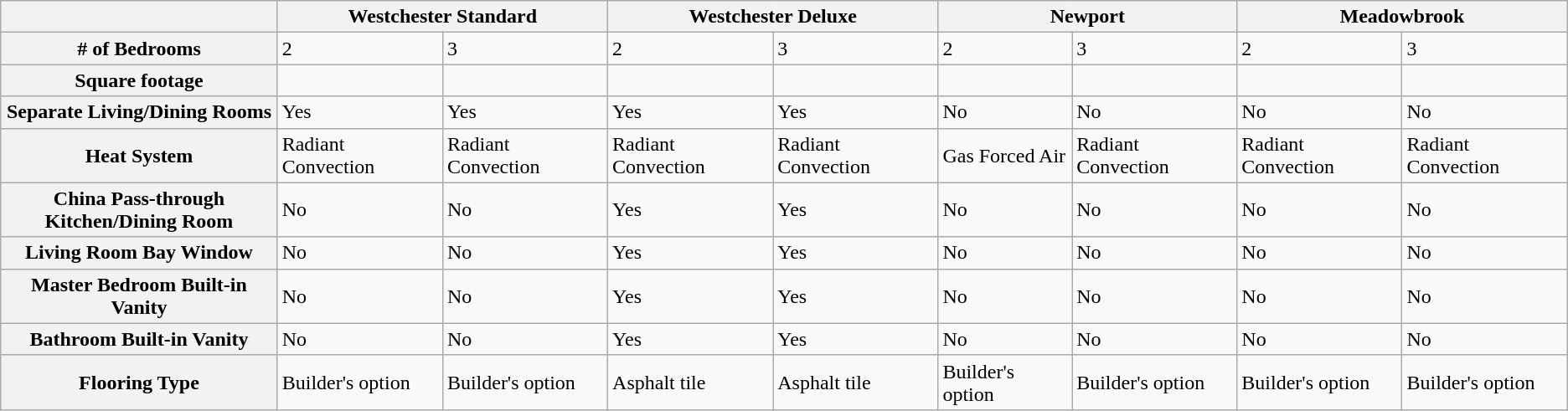<table class="wikitable">
<tr>
<th colspan="1"></th>
<th colspan="2">Westchester Standard</th>
<th colspan="2">Westchester Deluxe</th>
<th colspan="2">Newport</th>
<th colspan="2">Meadowbrook</th>
</tr>
<tr>
<th># of Bedrooms</th>
<td>2</td>
<td>3</td>
<td>2</td>
<td>3</td>
<td>2</td>
<td>3</td>
<td>2</td>
<td>3</td>
</tr>
<tr>
<th>Square footage</th>
<td></td>
<td></td>
<td></td>
<td></td>
<td></td>
<td></td>
<td></td>
<td></td>
</tr>
<tr>
<th>Separate Living/Dining Rooms</th>
<td>Yes</td>
<td>Yes</td>
<td>Yes</td>
<td>Yes</td>
<td>No</td>
<td>No</td>
<td>No</td>
<td>No</td>
</tr>
<tr>
<th>Heat System</th>
<td>Radiant Convection</td>
<td>Radiant Convection</td>
<td>Radiant Convection</td>
<td>Radiant Convection</td>
<td>Gas Forced Air</td>
<td>Radiant Convection</td>
<td>Radiant Convection</td>
<td>Radiant Convection</td>
</tr>
<tr>
<th>China Pass-through<br>Kitchen/Dining Room</th>
<td>No</td>
<td>No</td>
<td>Yes</td>
<td>Yes</td>
<td>No</td>
<td>No</td>
<td>No</td>
<td>No</td>
</tr>
<tr>
<th>Living Room Bay Window</th>
<td>No</td>
<td>No</td>
<td>Yes</td>
<td>Yes</td>
<td>No</td>
<td>No</td>
<td>No</td>
<td>No</td>
</tr>
<tr>
<th>Master Bedroom Built-in Vanity</th>
<td>No</td>
<td>No</td>
<td>Yes</td>
<td>Yes</td>
<td>No</td>
<td>No</td>
<td>No</td>
<td>No</td>
</tr>
<tr>
<th>Bathroom Built-in Vanity</th>
<td>No</td>
<td>No</td>
<td>Yes</td>
<td>Yes</td>
<td>No</td>
<td>No</td>
<td>No</td>
<td>No</td>
</tr>
<tr>
<th>Flooring Type</th>
<td>Builder's option</td>
<td>Builder's option</td>
<td>Asphalt tile</td>
<td>Asphalt tile</td>
<td>Builder's option</td>
<td>Builder's option</td>
<td>Builder's option</td>
<td>Builder's option</td>
</tr>
</table>
